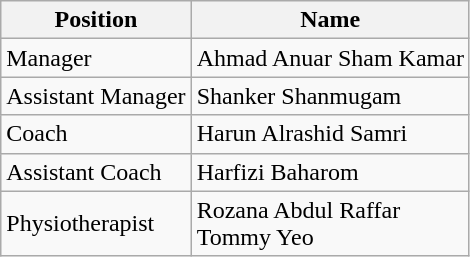<table class="wikitable">
<tr>
<th>Position</th>
<th>Name</th>
</tr>
<tr>
<td>Manager</td>
<td>Ahmad Anuar Sham Kamar</td>
</tr>
<tr>
<td>Assistant Manager</td>
<td>Shanker Shanmugam</td>
</tr>
<tr>
<td>Coach</td>
<td>Harun Alrashid Samri</td>
</tr>
<tr>
<td>Assistant Coach</td>
<td>Harfizi Baharom</td>
</tr>
<tr>
<td>Physiotherapist</td>
<td>Rozana Abdul Raffar <br>Tommy Yeo</td>
</tr>
</table>
